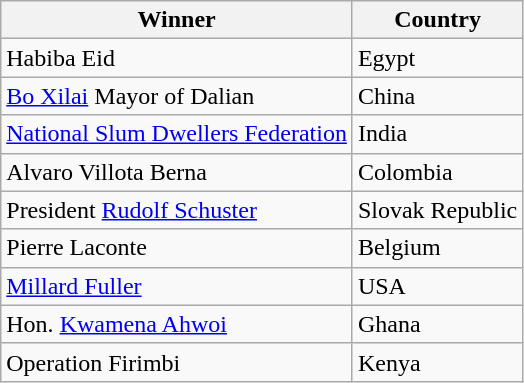<table class="wikitable">
<tr>
<th>Winner</th>
<th>Country</th>
</tr>
<tr>
<td>Habiba Eid</td>
<td>Egypt</td>
</tr>
<tr>
<td><a href='#'>Bo Xilai</a> Mayor of Dalian</td>
<td>China</td>
</tr>
<tr>
<td><a href='#'>National Slum Dwellers Federation</a></td>
<td>India</td>
</tr>
<tr>
<td>Alvaro Villota Berna</td>
<td>Colombia</td>
</tr>
<tr>
<td>President <a href='#'>Rudolf Schuster</a></td>
<td>Slovak Republic</td>
</tr>
<tr>
<td>Pierre Laconte</td>
<td>Belgium</td>
</tr>
<tr>
<td><a href='#'>Millard Fuller</a></td>
<td>USA</td>
</tr>
<tr>
<td>Hon. <a href='#'>Kwamena Ahwoi</a></td>
<td>Ghana</td>
</tr>
<tr>
<td>Operation Firimbi</td>
<td>Kenya</td>
</tr>
</table>
